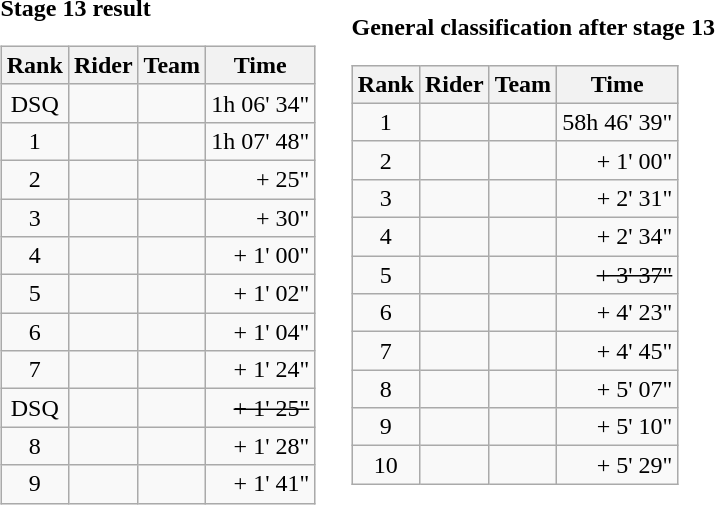<table>
<tr>
<td><strong>Stage 13 result</strong><br><table class="wikitable">
<tr>
<th>Rank</th>
<th>Rider</th>
<th>Team</th>
<th>Time</th>
</tr>
<tr>
<td style="text-align:center;">DSQ</td>
<td><s></s></td>
<td><s></s></td>
<td>1h 06' 34"</td>
</tr>
<tr>
<td style="text-align:center;">1</td>
<td></td>
<td></td>
<td style="text-align:right;">1h 07' 48"</td>
</tr>
<tr>
<td style="text-align:center;">2</td>
<td></td>
<td></td>
<td style="text-align:right;">+ 25"</td>
</tr>
<tr>
<td style="text-align:center;">3</td>
<td></td>
<td></td>
<td style="text-align:right;">+ 30"</td>
</tr>
<tr>
<td style="text-align:center;">4</td>
<td></td>
<td></td>
<td style="text-align:right;">+ 1' 00"</td>
</tr>
<tr>
<td style="text-align:center;">5</td>
<td></td>
<td></td>
<td style="text-align:right;">+ 1' 02"</td>
</tr>
<tr>
<td style="text-align:center;">6</td>
<td> </td>
<td></td>
<td style="text-align:right;">+ 1' 04"</td>
</tr>
<tr>
<td style="text-align:center;">7</td>
<td></td>
<td></td>
<td style="text-align:right;">+ 1' 24"</td>
</tr>
<tr>
<td style="text-align:center;">DSQ</td>
<td><s></s></td>
<td><s></s></td>
<td style="text-align:right;"><s>+ 1' 25"</s></td>
</tr>
<tr>
<td style="text-align:center;">8</td>
<td></td>
<td></td>
<td style="text-align:right;">+ 1' 28"</td>
</tr>
<tr>
<td style="text-align:center;">9</td>
<td> </td>
<td></td>
<td style="text-align:right;">+ 1' 41"</td>
</tr>
</table>
</td>
<td></td>
<td><strong>General classification after stage 13</strong><br><table class="wikitable">
<tr>
<th>Rank</th>
<th>Rider</th>
<th>Team</th>
<th>Time</th>
</tr>
<tr>
<td style="text-align:center;">1</td>
<td>  </td>
<td></td>
<td style="text-align:right;">58h 46' 39"</td>
</tr>
<tr>
<td style="text-align:center;">2</td>
<td></td>
<td></td>
<td style="text-align:right;">+ 1' 00"</td>
</tr>
<tr>
<td style="text-align:center;">3</td>
<td> </td>
<td></td>
<td style="text-align:right;">+ 2' 31"</td>
</tr>
<tr>
<td style="text-align:center;">4</td>
<td></td>
<td></td>
<td style="text-align:right;">+ 2' 34"</td>
</tr>
<tr>
<td style="text-align:center;">5</td>
<td><s></s></td>
<td><s></s></td>
<td style="text-align:right;"><s>+ 3' 37"</s></td>
</tr>
<tr>
<td style="text-align:center;">6</td>
<td></td>
<td></td>
<td style="text-align:right;">+ 4' 23"</td>
</tr>
<tr>
<td style="text-align:center;">7</td>
<td></td>
<td></td>
<td style="text-align:right;">+ 4' 45"</td>
</tr>
<tr>
<td style="text-align:center;">8</td>
<td></td>
<td></td>
<td style="text-align:right;">+ 5' 07"</td>
</tr>
<tr>
<td style="text-align:center;">9</td>
<td></td>
<td></td>
<td style="text-align:right;">+ 5' 10"</td>
</tr>
<tr>
<td style="text-align:center;">10</td>
<td></td>
<td></td>
<td style="text-align:right;">+ 5' 29"</td>
</tr>
</table>
</td>
</tr>
</table>
